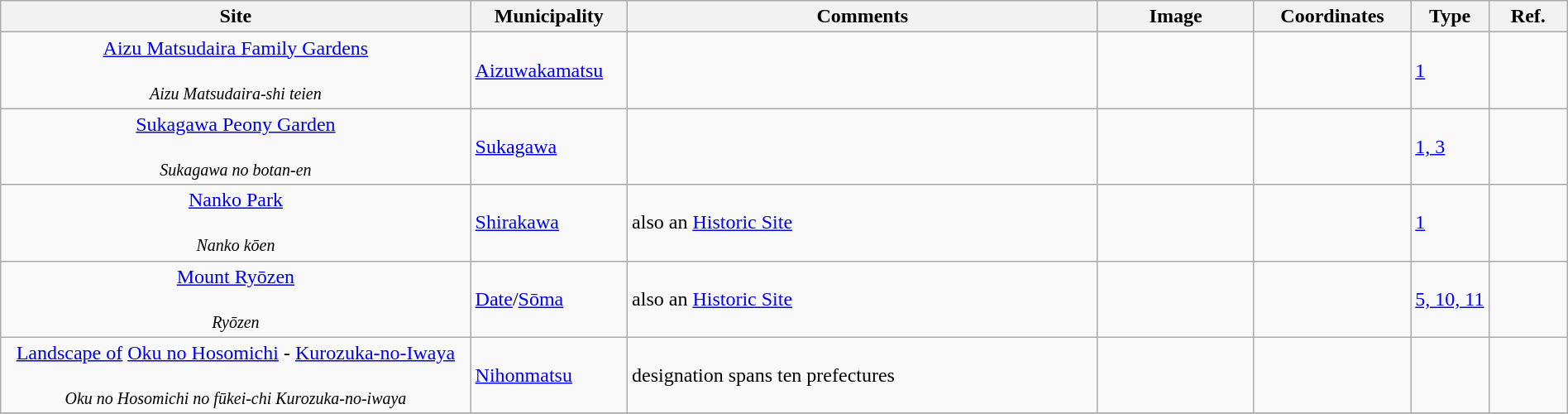<table class="wikitable sortable"  style="width:100%;">
<tr>
<th width="30%" align="left">Site</th>
<th width="10%" align="left">Municipality</th>
<th width="30%" align="left" class="unsortable">Comments</th>
<th width="10%" align="left"  class="unsortable">Image</th>
<th width="10%" align="left" class="unsortable">Coordinates</th>
<th width="5%" align="left">Type</th>
<th width="5%" align="left"  class="unsortable">Ref.</th>
</tr>
<tr>
<td align="center"><a href='#'>Aizu Matsudaira Family Gardens</a><br><br><small><em>Aizu Matsudaira-shi teien</em></small></td>
<td><a href='#'>Aizuwakamatsu</a></td>
<td></td>
<td></td>
<td></td>
<td><a href='#'>1</a></td>
<td></td>
</tr>
<tr>
<td align="center"><a href='#'>Sukagawa Peony Garden</a><br><br><small><em>Sukagawa no botan-en</em></small></td>
<td><a href='#'>Sukagawa</a></td>
<td></td>
<td></td>
<td></td>
<td><a href='#'>1, 3</a></td>
<td></td>
</tr>
<tr>
<td align="center"><a href='#'>Nanko Park</a><br><br><small><em>Nanko kōen</em></small></td>
<td><a href='#'>Shirakawa</a></td>
<td>also an <a href='#'>Historic Site</a></td>
<td></td>
<td></td>
<td><a href='#'>1</a></td>
<td></td>
</tr>
<tr>
<td align="center"><a href='#'>Mount Ryōzen</a><br><br><small><em>Ryōzen</em></small></td>
<td><a href='#'>Date</a>/<a href='#'>Sōma</a></td>
<td>also an <a href='#'>Historic Site</a></td>
<td></td>
<td></td>
<td><a href='#'>5, 10, 11</a></td>
<td></td>
</tr>
<tr>
<td align="center"><a href='#'>Landscape of</a> <a href='#'>Oku no Hosomichi</a> - <a href='#'>Kurozuka-no-Iwaya</a><br><br><small><em>Oku no Hosomichi no fūkei-chi Kurozuka-no-iwaya</em></small></td>
<td><a href='#'>Nihonmatsu</a></td>
<td>designation spans ten prefectures</td>
<td></td>
<td></td>
<td></td>
<td></td>
</tr>
<tr>
</tr>
</table>
